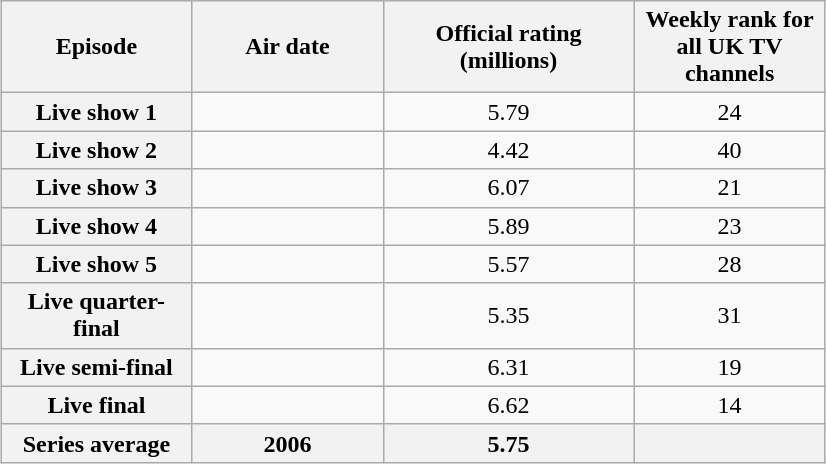<table class="wikitable" style="text-align:center; margin: 1em auto 1em auto">
<tr>
<th scope="col" style="width:120px;">Episode</th>
<th scope="col" style="width:120px;">Air date</th>
<th scope="col" style="width:160px;">Official rating <br> (millions)</th>
<th scope="col" style="width:120px;">Weekly rank for all UK TV channels</th>
</tr>
<tr>
<th scope="row">Live show 1</th>
<td></td>
<td>5.79</td>
<td>24</td>
</tr>
<tr>
<th scope="row">Live show 2</th>
<td></td>
<td>4.42</td>
<td>40</td>
</tr>
<tr>
<th scope="row">Live show 3</th>
<td></td>
<td>6.07</td>
<td>21</td>
</tr>
<tr>
<th scope="row">Live show 4</th>
<td></td>
<td>5.89</td>
<td>23</td>
</tr>
<tr>
<th scope="row">Live show 5</th>
<td></td>
<td>5.57</td>
<td>28</td>
</tr>
<tr>
<th scope="row">Live quarter-final</th>
<td></td>
<td>5.35</td>
<td>31</td>
</tr>
<tr>
<th scope="row">Live semi-final</th>
<td></td>
<td>6.31</td>
<td>19</td>
</tr>
<tr>
<th scope="row">Live final</th>
<td></td>
<td>6.62</td>
<td>14</td>
</tr>
<tr>
<th>Series average</th>
<th>2006</th>
<th>5.75</th>
<th></th>
</tr>
</table>
